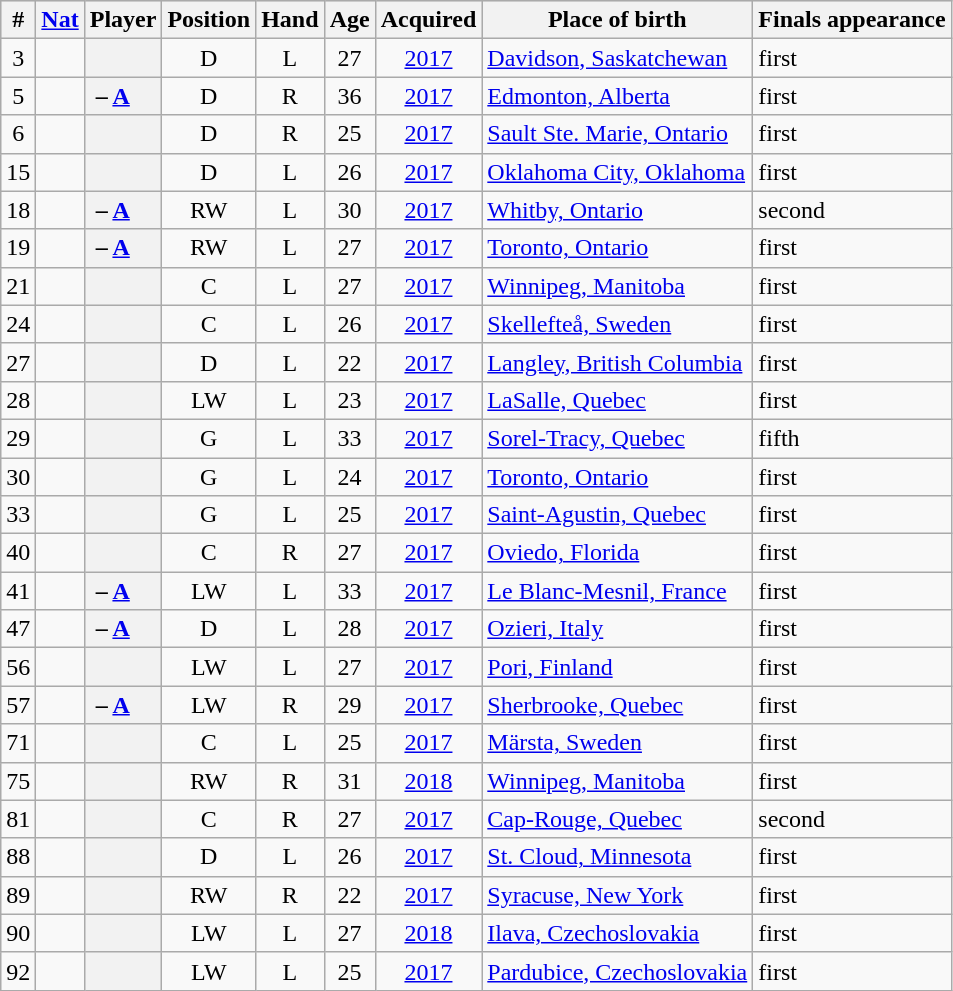<table class="sortable wikitable plainrowheaders" style="text-align:center;">
<tr style="background:#ddd;">
<th scope="col">#</th>
<th scope="col"><a href='#'>Nat</a></th>
<th scope="col">Player</th>
<th scope="col">Position</th>
<th scope="col">Hand</th>
<th scope="col">Age</th>
<th scope="col">Acquired</th>
<th scope="col" class="unsortable">Place of birth</th>
<th scope="col" class="unsortable">Finals appearance</th>
</tr>
<tr>
<td>3</td>
<td></td>
<th scope="row" style="text-align:left;"></th>
<td>D</td>
<td>L</td>
<td>27</td>
<td><a href='#'>2017</a></td>
<td style="text-align:left;"><a href='#'>Davidson, Saskatchewan</a></td>
<td style="text-align:left;">first</td>
</tr>
<tr>
<td>5</td>
<td></td>
<th scope="row" style="text-align:left;"> – <strong><a href='#'>A</a></strong></th>
<td>D</td>
<td>R</td>
<td>36</td>
<td><a href='#'>2017</a></td>
<td style="text-align:left;"><a href='#'>Edmonton, Alberta</a></td>
<td style="text-align:left;">first</td>
</tr>
<tr>
<td>6</td>
<td></td>
<th scope="row" style="text-align:left;"></th>
<td>D</td>
<td>R</td>
<td>25</td>
<td><a href='#'>2017</a></td>
<td style="text-align:left;"><a href='#'>Sault Ste. Marie, Ontario</a></td>
<td style="text-align:left;">first</td>
</tr>
<tr>
<td>15</td>
<td></td>
<th scope="row" style="text-align:left;"></th>
<td>D</td>
<td>L</td>
<td>26</td>
<td><a href='#'>2017</a></td>
<td style="text-align:left;"><a href='#'>Oklahoma City, Oklahoma</a></td>
<td style="text-align:left;">first</td>
</tr>
<tr>
<td>18</td>
<td></td>
<th scope="row" style="text-align:left;"> – <strong><a href='#'>A</a></strong></th>
<td>RW</td>
<td>L</td>
<td>30</td>
<td><a href='#'>2017</a></td>
<td style="text-align:left;"><a href='#'>Whitby, Ontario</a></td>
<td style="text-align:left;">second </td>
</tr>
<tr>
<td>19</td>
<td></td>
<th scope="row" style="text-align:left;"> – <strong><a href='#'>A</a></strong></th>
<td>RW</td>
<td>L</td>
<td>27</td>
<td><a href='#'>2017</a></td>
<td style="text-align:left;"><a href='#'>Toronto, Ontario</a></td>
<td style="text-align:left;">first</td>
</tr>
<tr>
<td>21</td>
<td></td>
<th scope="row" style="text-align:left;"></th>
<td>C</td>
<td>L</td>
<td>27</td>
<td><a href='#'>2017</a></td>
<td style="text-align:left;"><a href='#'>Winnipeg, Manitoba</a></td>
<td style="text-align:left;">first</td>
</tr>
<tr>
<td>24</td>
<td></td>
<th scope="row" style="text-align:left;"></th>
<td>C</td>
<td>L</td>
<td>26</td>
<td><a href='#'>2017</a></td>
<td style="text-align:left;"><a href='#'>Skellefteå, Sweden</a></td>
<td style="text-align:left;">first</td>
</tr>
<tr>
<td>27</td>
<td></td>
<th scope="row" style="text-align:left;"></th>
<td>D</td>
<td>L</td>
<td>22</td>
<td><a href='#'>2017</a></td>
<td style="text-align:left;"><a href='#'>Langley, British Columbia</a></td>
<td style="text-align:left;">first</td>
</tr>
<tr>
<td>28</td>
<td></td>
<th scope="row" style="text-align:left;"></th>
<td>LW</td>
<td>L</td>
<td>23</td>
<td><a href='#'>2017</a></td>
<td style="text-align:left;"><a href='#'>LaSalle, Quebec</a></td>
<td style="text-align:left;">first</td>
</tr>
<tr>
<td>29</td>
<td></td>
<th scope="row" style="text-align:left;"></th>
<td>G</td>
<td>L</td>
<td>33</td>
<td><a href='#'>2017</a></td>
<td style="text-align:left;"><a href='#'>Sorel-Tracy, Quebec</a></td>
<td style="text-align:left;">fifth </td>
</tr>
<tr>
<td>30</td>
<td></td>
<th scope="row" style="text-align:left;"></th>
<td>G</td>
<td>L</td>
<td>24</td>
<td><a href='#'>2017</a></td>
<td style="text-align:left;"><a href='#'>Toronto, Ontario</a></td>
<td style="text-align:left;">first</td>
</tr>
<tr>
<td>33</td>
<td></td>
<th scope="row" style="text-align:left;"></th>
<td>G</td>
<td>L</td>
<td>25</td>
<td><a href='#'>2017</a></td>
<td style="text-align:left;"><a href='#'>Saint-Agustin, Quebec</a></td>
<td style="text-align:left;">first</td>
</tr>
<tr>
<td>40</td>
<td></td>
<th scope="row" style="text-align:left;"></th>
<td>C</td>
<td>R</td>
<td>27</td>
<td><a href='#'>2017</a></td>
<td style="text-align:left;"><a href='#'>Oviedo, Florida</a></td>
<td style="text-align:left;">first</td>
</tr>
<tr>
<td>41</td>
<td></td>
<th scope="row" style="text-align:left;"> – <strong><a href='#'>A</a></strong></th>
<td>LW</td>
<td>L</td>
<td>33</td>
<td><a href='#'>2017</a></td>
<td style="text-align:left;"><a href='#'>Le Blanc-Mesnil, France</a></td>
<td style="text-align:left;">first</td>
</tr>
<tr>
<td>47</td>
<td></td>
<th scope="row" style="text-align:left;"> – <strong><a href='#'>A</a></strong></th>
<td>D</td>
<td>L</td>
<td>28</td>
<td><a href='#'>2017</a></td>
<td style="text-align:left;"><a href='#'>Ozieri, Italy</a></td>
<td style="text-align:left;">first</td>
</tr>
<tr>
<td>56</td>
<td></td>
<th scope="row" style="text-align:left;"></th>
<td>LW</td>
<td>L</td>
<td>27</td>
<td><a href='#'>2017</a></td>
<td style="text-align:left;"><a href='#'>Pori, Finland</a></td>
<td style="text-align:left;">first</td>
</tr>
<tr>
<td>57</td>
<td></td>
<th scope="row" style="text-align:left;"> – <strong><a href='#'>A</a></strong></th>
<td>LW</td>
<td>R</td>
<td>29</td>
<td><a href='#'>2017</a></td>
<td style="text-align:left;"><a href='#'>Sherbrooke, Quebec</a></td>
<td style="text-align:left;">first</td>
</tr>
<tr>
<td>71</td>
<td></td>
<th scope="row" style="text-align:left;"></th>
<td>C</td>
<td>L</td>
<td>25</td>
<td><a href='#'>2017</a></td>
<td style="text-align:left;"><a href='#'>Märsta, Sweden</a></td>
<td style="text-align:left;">first</td>
</tr>
<tr>
<td>75</td>
<td></td>
<th scope="row" style="text-align:left;"></th>
<td>RW</td>
<td>R</td>
<td>31</td>
<td><a href='#'>2018</a></td>
<td style="text-align:left;"><a href='#'>Winnipeg, Manitoba</a></td>
<td style="text-align:left;">first</td>
</tr>
<tr>
<td>81</td>
<td></td>
<th scope="row" style="text-align:left;"></th>
<td>C</td>
<td>R</td>
<td>27</td>
<td><a href='#'>2017</a></td>
<td style="text-align:left;"><a href='#'>Cap-Rouge, Quebec</a></td>
<td style="text-align:left;">second </td>
</tr>
<tr>
<td>88</td>
<td></td>
<th scope="row" style="text-align:left;"></th>
<td>D</td>
<td>L</td>
<td>26</td>
<td><a href='#'>2017</a></td>
<td style="text-align:left;"><a href='#'>St. Cloud, Minnesota</a></td>
<td style="text-align:left;">first</td>
</tr>
<tr>
<td>89</td>
<td></td>
<th scope="row" style="text-align:left;"></th>
<td>RW</td>
<td>R</td>
<td>22</td>
<td><a href='#'>2017</a></td>
<td style="text-align:left;"><a href='#'>Syracuse, New York</a></td>
<td style="text-align:left;">first</td>
</tr>
<tr>
<td>90</td>
<td></td>
<th scope="row" style="text-align:left;"></th>
<td>LW</td>
<td>L</td>
<td>27</td>
<td><a href='#'>2018</a></td>
<td style="text-align:left;"><a href='#'>Ilava, Czechoslovakia</a></td>
<td style="text-align:left;">first</td>
</tr>
<tr>
<td>92</td>
<td></td>
<th scope="row" style="text-align:left;"></th>
<td>LW</td>
<td>L</td>
<td>25</td>
<td><a href='#'>2017</a></td>
<td style="text-align:left;"><a href='#'>Pardubice, Czechoslovakia</a></td>
<td style="text-align:left;">first</td>
</tr>
</table>
